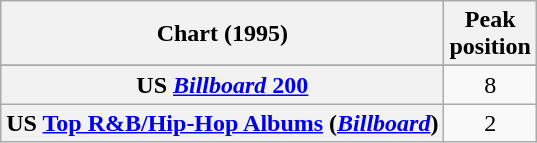<table class="wikitable sortable plainrowheaders" style="text-align:center">
<tr>
<th scope="col">Chart (1995)</th>
<th scope="col">Peak<br>position</th>
</tr>
<tr>
</tr>
<tr>
<th scope="row">US <a href='#'><em>Billboard</em> 200</a></th>
<td>8</td>
</tr>
<tr>
<th scope="row">US <a href='#'>Top R&B/Hip-Hop Albums</a> (<em><a href='#'>Billboard</a></em>)</th>
<td>2</td>
</tr>
</table>
